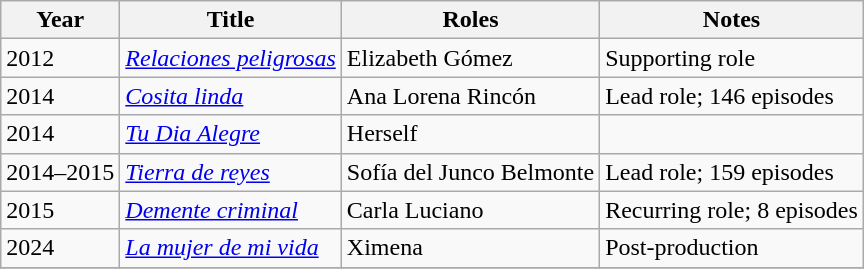<table class="wikitable sortable">
<tr>
<th>Year</th>
<th>Title</th>
<th>Roles</th>
<th>Notes</th>
</tr>
<tr>
<td>2012</td>
<td><em><a href='#'>Relaciones peligrosas</a></em></td>
<td>Elizabeth Gómez</td>
<td>Supporting role</td>
</tr>
<tr>
<td>2014</td>
<td><em><a href='#'>Cosita linda</a></em></td>
<td>Ana Lorena Rincón</td>
<td>Lead role; 146 episodes</td>
</tr>
<tr>
<td>2014</td>
<td><em><a href='#'>Tu Dia Alegre</a></em></td>
<td>Herself</td>
<td></td>
</tr>
<tr>
<td>2014–2015</td>
<td><em><a href='#'>Tierra de reyes</a></em></td>
<td>Sofía del Junco Belmonte</td>
<td>Lead role; 159 episodes</td>
</tr>
<tr>
<td>2015</td>
<td><em><a href='#'>Demente criminal</a></em></td>
<td>Carla Luciano</td>
<td>Recurring role; 8 episodes</td>
</tr>
<tr>
<td>2024</td>
<td><em><a href='#'>La mujer de mi vida</a></em></td>
<td>Ximena</td>
<td>Post-production</td>
</tr>
<tr>
</tr>
</table>
